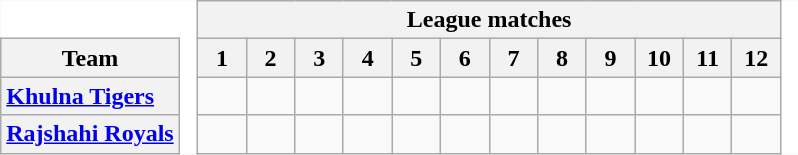<table class="wikitable" style="border:none">
<tr>
<td style="background:white; border:none"></td>
<td rowspan="9" style="width:5px; border:none; background:white;"></td>
<th colspan="12"><span>League matches</span></th>
<td rowspan="9" style="width:5px; border:none; background:white;"></td>
</tr>
<tr>
<th style="vertical-align:center;">Team</th>
<th width=25>1</th>
<th width=25>2</th>
<th width=25>3</th>
<th width=25>4</th>
<th width=25>5</th>
<th width=25>6</th>
<th width=25>7</th>
<th width=25>8</th>
<th width=25>9</th>
<th width=25>10</th>
<th width=25>11</th>
<th width=25>12</th>
</tr>
<tr>
<th style="text-align:left;"><a href='#'>Khulna Tigers</a></th>
<td></td>
<td></td>
<td></td>
<td></td>
<td></td>
<td></td>
<td></td>
<td></td>
<td></td>
<td></td>
<td></td>
<td></td>
</tr>
<tr>
<th style="text-align:left; white-space:nowrap"><a href='#'>Rajshahi Royals</a></th>
<td></td>
<td></td>
<td></td>
<td></td>
<td></td>
<td></td>
<td></td>
<td></td>
<td></td>
<td></td>
<td></td>
<td></td>
</tr>
</table>
